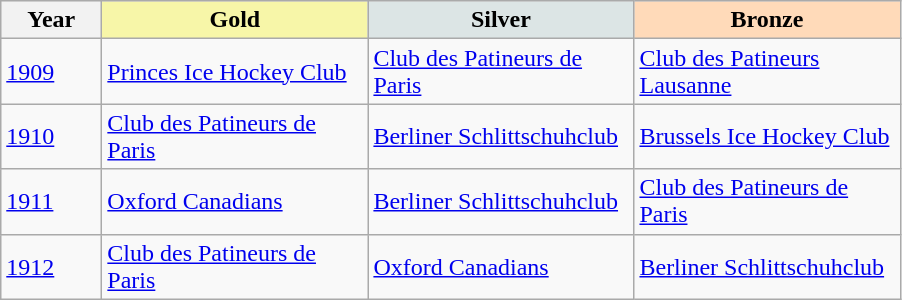<table class="wikitable sortable">
<tr bgcolor="#efefef" align="left">
<th width=60>Year</th>
<th width=170 style="background-color: #F7F6A8;"> Gold</th>
<th width=170 style="background-color: #DCE5E5;"> Silver</th>
<th width=170 style="background-color: #FFDAB9;"> Bronze</th>
</tr>
<tr>
<td><a href='#'>1909</a></td>
<td> <a href='#'>Princes Ice Hockey Club</a></td>
<td> <a href='#'>Club des Patineurs de Paris</a></td>
<td> <a href='#'>Club des Patineurs Lausanne</a></td>
</tr>
<tr>
<td><a href='#'>1910</a></td>
<td> <a href='#'>Club des Patineurs de Paris</a></td>
<td> <a href='#'>Berliner Schlittschuhclub</a></td>
<td> <a href='#'>Brussels Ice Hockey Club</a></td>
</tr>
<tr>
<td><a href='#'>1911</a></td>
<td> <a href='#'>Oxford Canadians</a></td>
<td> <a href='#'>Berliner Schlittschuhclub</a></td>
<td> <a href='#'>Club des Patineurs de Paris</a></td>
</tr>
<tr>
<td><a href='#'>1912</a></td>
<td> <a href='#'>Club des Patineurs de Paris</a></td>
<td> <a href='#'>Oxford Canadians</a></td>
<td> <a href='#'>Berliner Schlittschuhclub</a></td>
</tr>
</table>
